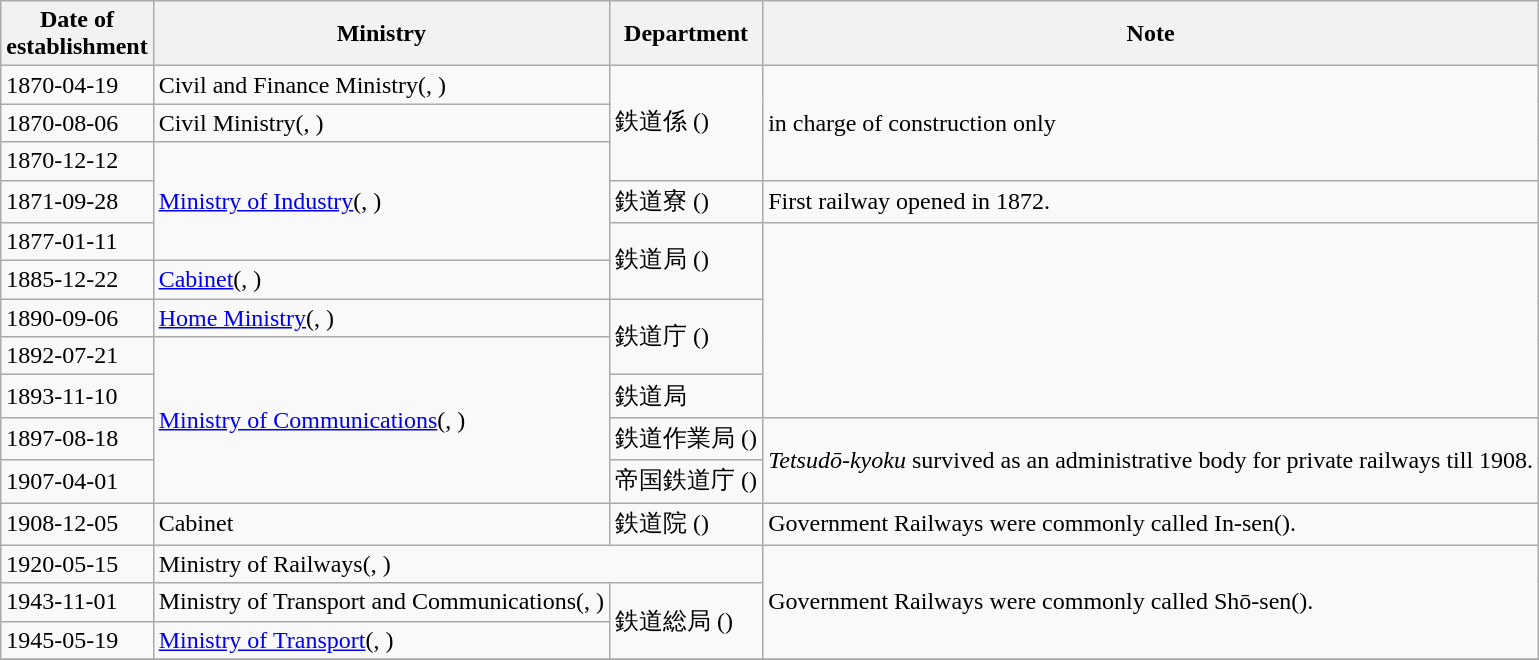<table class="wikitable">
<tr>
<th>Date of<br>establishment</th>
<th>Ministry</th>
<th>Department</th>
<th>Note</th>
</tr>
<tr>
<td>1870-04-19</td>
<td>Civil and Finance Ministry(, )</td>
<td rowspan=3>鉄道係 ()</td>
<td rowspan=3>in charge of construction only</td>
</tr>
<tr>
<td>1870-08-06</td>
<td>Civil Ministry(, )</td>
</tr>
<tr>
<td>1870-12-12</td>
<td rowspan=3><a href='#'>
Ministry of Industry</a>(, )</td>
</tr>
<tr>
<td>1871-09-28</td>
<td>鉄道寮 ()</td>
<td>First railway opened in 1872.</td>
</tr>
<tr>
<td>1877-01-11</td>
<td rowspan=2>鉄道局 ()</td>
</tr>
<tr>
<td>1885-12-22</td>
<td><a href='#'>Cabinet</a>(, )</td>
</tr>
<tr>
<td>1890-09-06</td>
<td><a href='#'>Home Ministry</a>(, )</td>
<td rowspan=2>鉄道庁 ()</td>
</tr>
<tr>
<td>1892-07-21</td>
<td rowspan=4><a href='#'>Ministry of Communications</a>(, )</td>
</tr>
<tr>
<td>1893-11-10</td>
<td>鉄道局</td>
</tr>
<tr>
<td>1897-08-18</td>
<td>鉄道作業局 ()</td>
<td rowspan=2><em>Tetsudō-kyoku</em> survived as an administrative body for private railways till 1908.</td>
</tr>
<tr>
<td>1907-04-01</td>
<td>帝国鉄道庁 ()</td>
</tr>
<tr>
<td>1908-12-05</td>
<td>Cabinet</td>
<td>鉄道院 ()</td>
<td>Government Railways were commonly called In-sen().</td>
</tr>
<tr>
<td>1920-05-15</td>
<td colspan=2>Ministry of Railways(, )</td>
<td rowspan=3>Government Railways were commonly called Shō-sen().</td>
</tr>
<tr>
<td>1943-11-01</td>
<td>Ministry of Transport and Communications(, )</td>
<td rowspan=2>鉄道総局 ()</td>
</tr>
<tr>
<td>1945-05-19</td>
<td><a href='#'>Ministry of Transport</a>(, )</td>
</tr>
<tr>
</tr>
</table>
